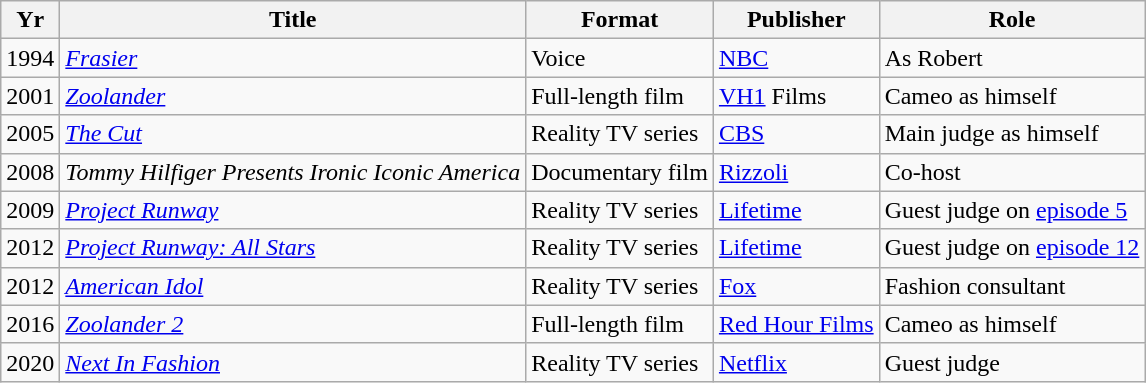<table class="wikitable sortable">
<tr>
<th>Yr</th>
<th>Title</th>
<th>Format</th>
<th>Publisher</th>
<th>Role</th>
</tr>
<tr>
<td>1994</td>
<td><em><a href='#'>Frasier</a></em></td>
<td>Voice</td>
<td><a href='#'>NBC</a></td>
<td>As Robert</td>
</tr>
<tr>
<td>2001</td>
<td><em><a href='#'>Zoolander</a></em></td>
<td>Full-length film</td>
<td><a href='#'>VH1</a> Films</td>
<td>Cameo as himself</td>
</tr>
<tr>
<td>2005</td>
<td><em><a href='#'>The Cut</a></em></td>
<td>Reality TV series</td>
<td><a href='#'>CBS</a></td>
<td>Main judge as himself</td>
</tr>
<tr>
<td>2008</td>
<td><em>Tommy Hilfiger Presents Ironic Iconic America</em></td>
<td>Documentary film</td>
<td><a href='#'>Rizzoli</a></td>
<td>Co-host</td>
</tr>
<tr>
<td>2009</td>
<td><em><a href='#'>Project Runway</a></em></td>
<td>Reality TV series</td>
<td><a href='#'>Lifetime</a></td>
<td>Guest judge on <a href='#'>episode 5</a></td>
</tr>
<tr>
<td>2012</td>
<td><em><a href='#'>Project Runway: All Stars</a></em></td>
<td>Reality TV series</td>
<td><a href='#'>Lifetime</a></td>
<td>Guest judge on <a href='#'>episode 12</a></td>
</tr>
<tr>
<td>2012</td>
<td><em><a href='#'>American Idol</a></em></td>
<td>Reality TV series</td>
<td><a href='#'>Fox</a></td>
<td>Fashion consultant</td>
</tr>
<tr>
<td>2016</td>
<td><em><a href='#'>Zoolander 2</a></em></td>
<td>Full-length film</td>
<td><a href='#'>Red Hour Films</a></td>
<td>Cameo as himself</td>
</tr>
<tr>
<td>2020</td>
<td><em><a href='#'>Next In Fashion</a></em></td>
<td>Reality TV series</td>
<td><a href='#'>Netflix</a></td>
<td>Guest judge</td>
</tr>
</table>
